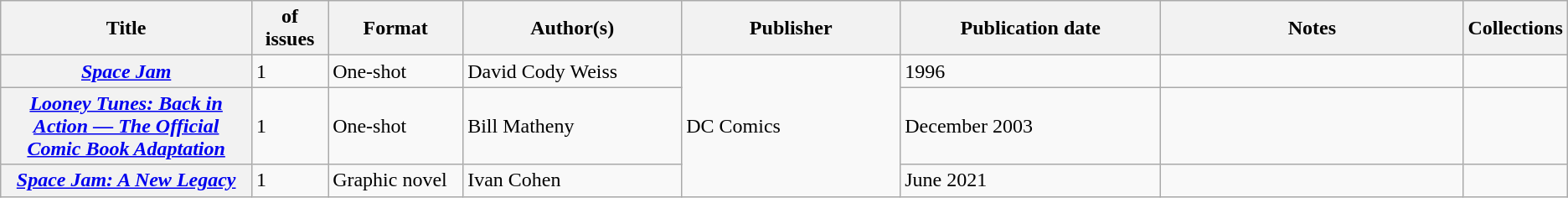<table class="wikitable">
<tr>
<th>Title</th>
<th style="width:40pt"> of issues</th>
<th style="width:75pt">Format</th>
<th style="width:125pt">Author(s)</th>
<th style="width:125pt">Publisher</th>
<th style="width:150pt">Publication date</th>
<th style="width:175pt">Notes</th>
<th>Collections</th>
</tr>
<tr>
<th><em><a href='#'>Space Jam</a></em></th>
<td>1</td>
<td>One-shot</td>
<td>David Cody Weiss</td>
<td rowspan="3">DC Comics</td>
<td>1996</td>
<td></td>
<td></td>
</tr>
<tr>
<th><em><a href='#'>Looney Tunes: Back in Action — The Official Comic Book Adaptation</a></em></th>
<td>1</td>
<td>One-shot</td>
<td>Bill Matheny</td>
<td>December 2003</td>
<td></td>
<td></td>
</tr>
<tr>
<th><em><a href='#'>Space Jam: A New Legacy</a></em></th>
<td>1</td>
<td>Graphic novel</td>
<td>Ivan Cohen</td>
<td>June 2021</td>
<td></td>
<td></td>
</tr>
</table>
